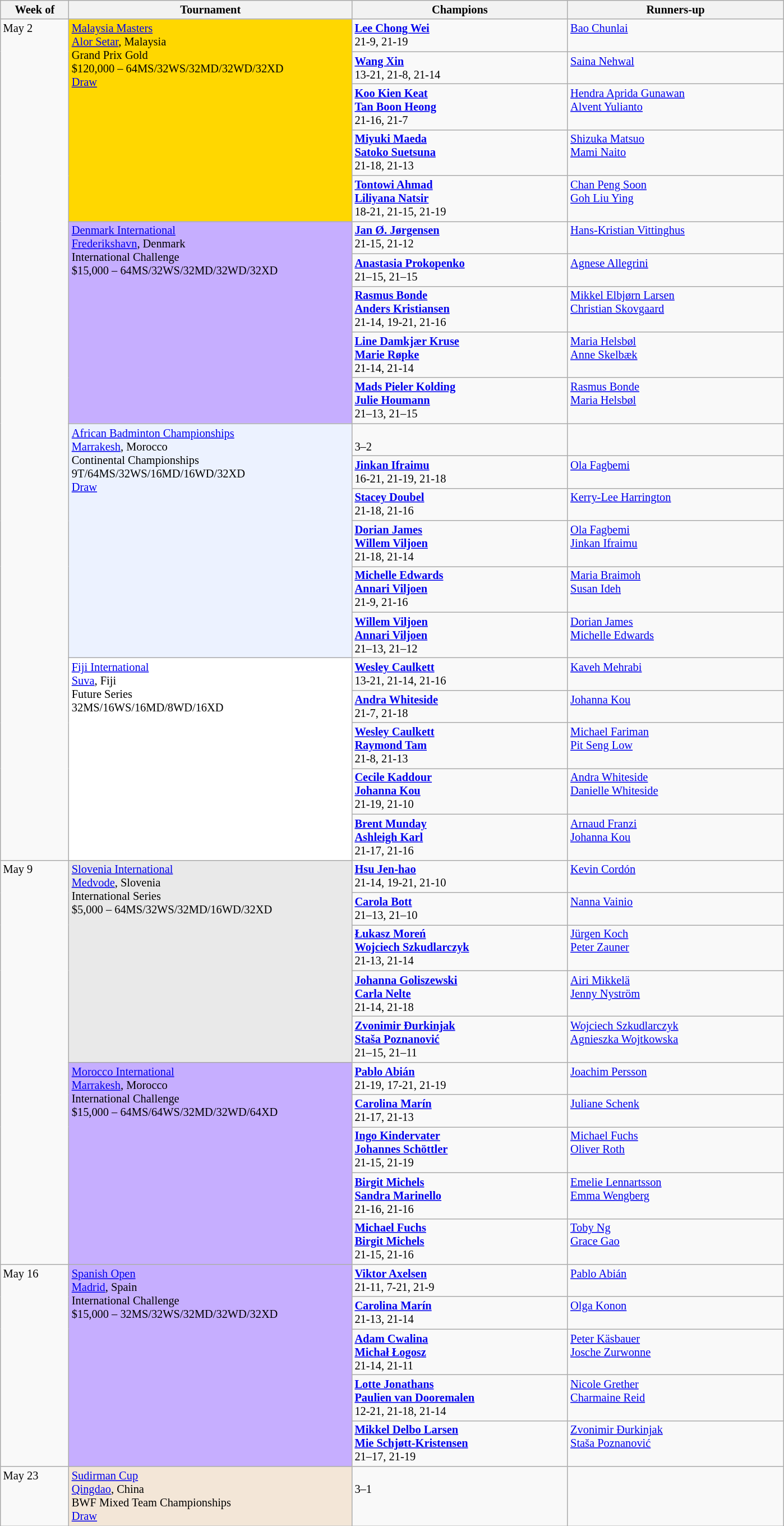<table class=wikitable style=font-size:85%>
<tr>
<th width=75>Week of</th>
<th width=330>Tournament</th>
<th width=250>Champions</th>
<th width=250>Runners-up</th>
</tr>
<tr valign=top>
<td rowspan=21>May 2</td>
<td style="background:#FFD700;" rowspan="5"><a href='#'>Malaysia Masters</a><br><a href='#'>Alor Setar</a>, Malaysia<br>Grand Prix Gold<br>$120,000 – 64MS/32WS/32MD/32WD/32XD<br><a href='#'>Draw</a></td>
<td> <strong><a href='#'>Lee Chong Wei</a></strong><br>21-9, 21-19</td>
<td> <a href='#'>Bao Chunlai</a></td>
</tr>
<tr valign=top>
<td> <strong><a href='#'>Wang Xin</a></strong><br>13-21, 21-8, 21-14</td>
<td> <a href='#'>Saina Nehwal</a></td>
</tr>
<tr valign=top>
<td> <strong><a href='#'>Koo Kien Keat</a> <br> <a href='#'>Tan Boon Heong</a></strong><br>21-16, 21-7</td>
<td> <a href='#'>Hendra Aprida Gunawan</a> <br> <a href='#'>Alvent Yulianto</a></td>
</tr>
<tr valign=top>
<td> <strong><a href='#'>Miyuki Maeda</a><br> <a href='#'>Satoko Suetsuna</a></strong><br>21-18, 21-13</td>
<td> <a href='#'>Shizuka Matsuo</a><br> <a href='#'>Mami Naito</a></td>
</tr>
<tr valign=top>
<td> <strong><a href='#'>Tontowi Ahmad</a><br> <a href='#'>Liliyana Natsir</a></strong><br>18-21, 21-15, 21-19</td>
<td> <a href='#'>Chan Peng Soon</a><br> <a href='#'>Goh Liu Ying</a></td>
</tr>
<tr valign=top>
<td style="background:#C6AEFF;" rowspan="5"><a href='#'>Denmark International</a><br><a href='#'>Frederikshavn</a>, Denmark<br>International Challenge<br>$15,000 – 64MS/32WS/32MD/32WD/32XD</td>
<td> <strong><a href='#'>Jan Ø. Jørgensen</a></strong><br>21-15, 21-12</td>
<td> <a href='#'>Hans-Kristian Vittinghus</a></td>
</tr>
<tr valign=top>
<td> <strong><a href='#'>Anastasia Prokopenko</a></strong><br>21–15, 21–15</td>
<td> <a href='#'>Agnese Allegrini</a></td>
</tr>
<tr valign=top>
<td> <strong><a href='#'>Rasmus Bonde</a><br> <a href='#'>Anders Kristiansen</a></strong><br>21-14, 19-21, 21-16</td>
<td> <a href='#'>Mikkel Elbjørn Larsen</a> <br> <a href='#'>Christian Skovgaard</a></td>
</tr>
<tr valign=top>
<td> <strong><a href='#'>Line Damkjær Kruse</a><br> <a href='#'>Marie Røpke</a></strong><br>21-14, 21-14</td>
<td> <a href='#'>Maria Helsbøl</a><br> <a href='#'>Anne Skelbæk</a></td>
</tr>
<tr valign=top>
<td> <strong><a href='#'>Mads Pieler Kolding</a><br> <a href='#'>Julie Houmann</a></strong><br>21–13, 21–15</td>
<td> <a href='#'>Rasmus Bonde</a><br> <a href='#'>Maria Helsbøl</a></td>
</tr>
<tr valign=top>
<td style="background:#ECF2FF;" rowspan="6"><a href='#'>African Badminton Championships</a><br><a href='#'>Marrakesh</a>, Morocco<br>Continental Championships 9T/64MS/32WS/16MD/16WD/32XD<br><a href='#'>Draw</a></td>
<td><br>3–2</td>
<td></td>
</tr>
<tr valign=top>
<td> <strong><a href='#'>Jinkan Ifraimu</a></strong><br>16-21, 21-19, 21-18</td>
<td> <a href='#'>Ola Fagbemi</a></td>
</tr>
<tr valign=top>
<td> <strong><a href='#'>Stacey Doubel</a></strong><br>21-18, 21-16</td>
<td> <a href='#'>Kerry-Lee Harrington</a></td>
</tr>
<tr valign=top>
<td> <strong><a href='#'>Dorian James</a><br> <a href='#'>Willem Viljoen</a></strong><br>21-18, 21-14</td>
<td> <a href='#'>Ola Fagbemi</a> <br> <a href='#'>Jinkan Ifraimu</a></td>
</tr>
<tr valign=top>
<td> <strong><a href='#'>Michelle Edwards</a><br> <a href='#'>Annari Viljoen</a></strong><br>21-9, 21-16</td>
<td> <a href='#'>Maria Braimoh</a><br> <a href='#'>Susan Ideh</a></td>
</tr>
<tr valign=top>
<td> <strong><a href='#'>Willem Viljoen</a><br> <a href='#'>Annari Viljoen</a></strong><br>21–13, 21–12</td>
<td> <a href='#'>Dorian James</a><br> <a href='#'>Michelle Edwards</a></td>
</tr>
<tr valign=top>
<td style="background:#ffffff;" rowspan="5"><a href='#'>Fiji International</a><br><a href='#'>Suva</a>, Fiji<br>Future Series<br>32MS/16WS/16MD/8WD/16XD</td>
<td> <strong><a href='#'>Wesley Caulkett</a></strong><br>13-21, 21-14, 21-16</td>
<td> <a href='#'>Kaveh Mehrabi</a></td>
</tr>
<tr valign=top>
<td> <strong><a href='#'>Andra Whiteside</a></strong><br>21-7, 21-18</td>
<td> <a href='#'>Johanna Kou</a></td>
</tr>
<tr valign=top>
<td> <strong><a href='#'>Wesley Caulkett</a><br> <a href='#'>Raymond Tam</a></strong><br>21-8, 21-13</td>
<td> <a href='#'>Michael Fariman</a><br> <a href='#'>Pit Seng Low</a></td>
</tr>
<tr valign=top>
<td> <strong><a href='#'>Cecile Kaddour</a><br> <a href='#'>Johanna Kou</a></strong><br>21-19, 21-10</td>
<td> <a href='#'>Andra Whiteside</a><br> <a href='#'>Danielle Whiteside</a></td>
</tr>
<tr valign=top>
<td> <strong><a href='#'>Brent Munday</a><br> <a href='#'>Ashleigh Karl</a></strong><br>21-17, 21-16</td>
<td> <a href='#'>Arnaud Franzi</a><br> <a href='#'>Johanna Kou</a></td>
</tr>
<tr valign=top>
<td rowspan=10>May 9</td>
<td style="background:#E9E9E9;" rowspan="5"><a href='#'>Slovenia International</a><br><a href='#'>Medvode</a>, Slovenia<br>International Series<br>$5,000 – 64MS/32WS/32MD/16WD/32XD</td>
<td> <strong><a href='#'>Hsu Jen-hao</a></strong><br>21-14, 19-21, 21-10</td>
<td> <a href='#'>Kevin Cordón</a></td>
</tr>
<tr valign=top>
<td> <strong><a href='#'>Carola Bott</a></strong><br>21–13, 21–10</td>
<td> <a href='#'>Nanna Vainio</a></td>
</tr>
<tr valign=top>
<td> <strong><a href='#'>Łukasz Moreń</a><br> <a href='#'>Wojciech Szkudlarczyk</a></strong><br>21-13, 21-14</td>
<td> <a href='#'>Jürgen Koch</a><br> <a href='#'>Peter Zauner</a></td>
</tr>
<tr valign=top>
<td> <strong><a href='#'>Johanna Goliszewski</a><br> <a href='#'>Carla Nelte</a></strong><br>21-14, 21-18</td>
<td> <a href='#'>Airi Mikkelä</a><br> <a href='#'>Jenny Nyström</a></td>
</tr>
<tr valign=top>
<td> <strong><a href='#'>Zvonimir Đurkinjak</a><br> <a href='#'>Staša Poznanović</a></strong><br>21–15, 21–11</td>
<td> <a href='#'>Wojciech Szkudlarczyk</a><br> <a href='#'>Agnieszka Wojtkowska</a></td>
</tr>
<tr valign=top>
<td style="background:#C6AEFF;" rowspan="5"><a href='#'>Morocco International</a><br> <a href='#'>Marrakesh</a>, Morocco<br>International Challenge<br>$15,000 – 64MS/64WS/32MD/32WD/64XD</td>
<td> <strong><a href='#'>Pablo Abián</a></strong><br>21-19, 17-21, 21-19</td>
<td> <a href='#'>Joachim Persson</a></td>
</tr>
<tr valign=top>
<td> <strong><a href='#'>Carolina Marín</a></strong><br>21-17, 21-13</td>
<td> <a href='#'>Juliane Schenk</a></td>
</tr>
<tr valign=top>
<td> <strong><a href='#'>Ingo Kindervater</a><br> <a href='#'>Johannes Schöttler</a></strong><br>21-15, 21-19</td>
<td> <a href='#'>Michael Fuchs</a><br> <a href='#'>Oliver Roth</a></td>
</tr>
<tr valign=top>
<td> <strong><a href='#'>Birgit Michels</a><br> <a href='#'>Sandra Marinello</a></strong><br>21-16, 21-16</td>
<td> <a href='#'>Emelie Lennartsson</a><br> <a href='#'>Emma Wengberg</a></td>
</tr>
<tr valign=top>
<td> <strong><a href='#'>Michael Fuchs</a><br> <a href='#'>Birgit Michels</a></strong><br>21-15, 21-16</td>
<td> <a href='#'>Toby Ng</a><br> <a href='#'>Grace Gao</a></td>
</tr>
<tr valign=top>
<td rowspan=5>May 16</td>
<td style="background:#C6AEFF;" rowspan="5"><a href='#'>Spanish Open</a><br><a href='#'>Madrid</a>, Spain<br>International Challenge<br>$15,000 – 32MS/32WS/32MD/32WD/32XD</td>
<td> <strong><a href='#'>Viktor Axelsen</a></strong><br>21-11, 7-21, 21-9</td>
<td> <a href='#'>Pablo Abián</a></td>
</tr>
<tr valign=top>
<td> <strong><a href='#'>Carolina Marín</a></strong><br>21-13, 21-14</td>
<td> <a href='#'>Olga Konon</a></td>
</tr>
<tr valign=top>
<td> <strong><a href='#'>Adam Cwalina</a><br> <a href='#'>Michał Łogosz</a></strong><br>21-14, 21-11</td>
<td> <a href='#'>Peter Käsbauer</a><br> <a href='#'>Josche Zurwonne</a></td>
</tr>
<tr valign=top>
<td> <strong><a href='#'>Lotte Jonathans</a><br> <a href='#'>Paulien van Dooremalen</a></strong><br>12-21, 21-18, 21-14</td>
<td> <a href='#'>Nicole Grether</a><br> <a href='#'>Charmaine Reid</a></td>
</tr>
<tr valign=top>
<td> <strong><a href='#'>Mikkel Delbo Larsen</a><br> <a href='#'>Mie Schjøtt-Kristensen</a></strong><br>21–17, 21-19</td>
<td> <a href='#'>Zvonimir Đurkinjak</a><br> <a href='#'>Staša Poznanović</a></td>
</tr>
<tr valign=top>
<td rowspan=1>May 23</td>
<td style="background:#F3E6D7;"><a href='#'>Sudirman Cup</a><br><a href='#'>Qingdao</a>, China<br>BWF Mixed Team Championships<br><a href='#'>Draw</a></td>
<td><br>3–1</td>
<td></td>
</tr>
</table>
